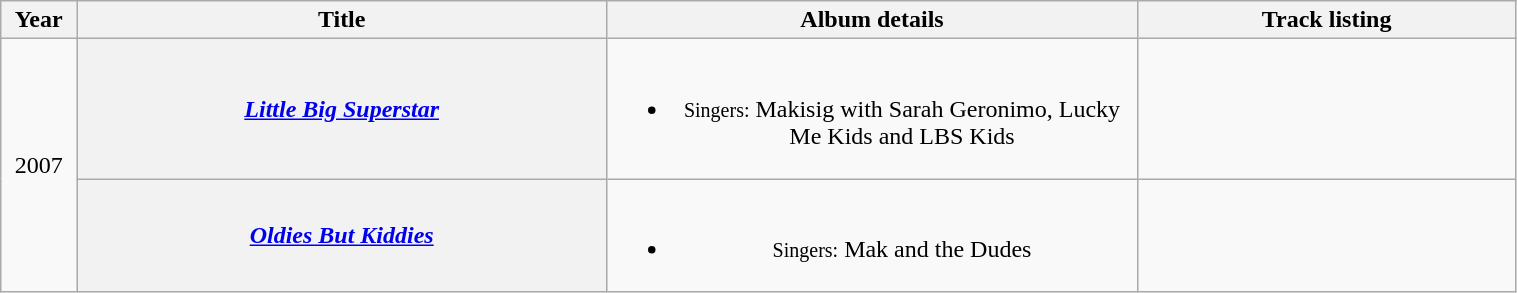<table class="wikitable plainrowheaders" style="width:80%; text-align:center">
<tr>
<th width=5%>Year</th>
<th width=35%>Title</th>
<th width=35%>Album details</th>
<th width=25%>Track listing</th>
</tr>
<tr>
<td rowspan=2>2007</td>
<th scope=row><strong><em><a href='#'>Little Big Superstar</a></em></strong></th>
<td><br><ul><li><small>Singers:</small> Makisig with Sarah Geronimo, Lucky Me Kids and LBS Kids</li></ul></td>
<td style="font-size: 85%;"></td>
</tr>
<tr>
<th scope=row><strong><em><a href='#'>Oldies But Kiddies</a></em></strong></th>
<td><br><ul><li><small>Singers:</small> Mak and the Dudes</li></ul></td>
<td style="font-size: 85%;"></td>
</tr>
</table>
